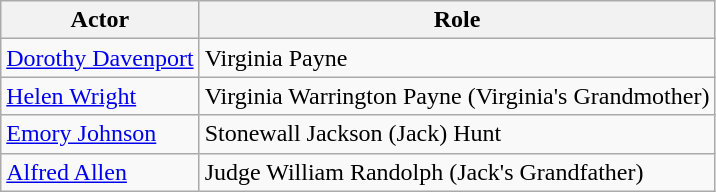<table class="wikitable">
<tr>
<th>Actor</th>
<th>Role</th>
</tr>
<tr>
<td><a href='#'>Dorothy Davenport</a></td>
<td>Virginia Payne</td>
</tr>
<tr>
<td><a href='#'>Helen Wright</a></td>
<td>Virginia Warrington Payne (Virginia's Grandmother)</td>
</tr>
<tr>
<td><a href='#'>Emory Johnson</a></td>
<td>Stonewall Jackson (Jack) Hunt</td>
</tr>
<tr>
<td><a href='#'>Alfred Allen</a></td>
<td>Judge William Randolph (Jack's Grandfather)</td>
</tr>
</table>
